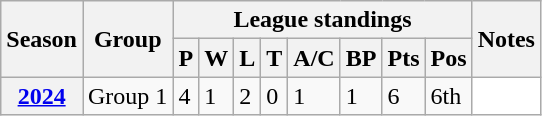<table class="wikitable sortable">
<tr>
<th scope="col" rowspan="2">Season</th>
<th scope="col" rowspan="2">Group</th>
<th scope="col" colspan="8">League standings</th>
<th scope="col" rowspan="2">Notes</th>
</tr>
<tr>
<th scope="col">P</th>
<th scope="col">W</th>
<th scope="col">L</th>
<th scope="col">T</th>
<th scope="col">A/C</th>
<th scope="col">BP</th>
<th scope="col">Pts</th>
<th scope="col">Pos</th>
</tr>
<tr>
<th scope="row"><a href='#'>2024</a></th>
<td>Group 1</td>
<td>4</td>
<td>1</td>
<td>2</td>
<td>0</td>
<td>1</td>
<td>1</td>
<td>6</td>
<td>6th</td>
<td style="background: white;"></td>
</tr>
</table>
